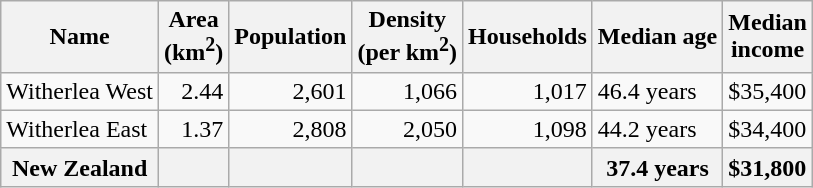<table class="wikitable">
<tr>
<th>Name</th>
<th>Area<br>(km<sup>2</sup>)</th>
<th>Population</th>
<th>Density<br>(per km<sup>2</sup>)</th>
<th>Households</th>
<th>Median age</th>
<th>Median<br>income</th>
</tr>
<tr>
<td>Witherlea West</td>
<td style="text-align:right;">2.44</td>
<td style="text-align:right;">2,601</td>
<td style="text-align:right;">1,066</td>
<td style="text-align:right;">1,017</td>
<td>46.4 years</td>
<td>$35,400</td>
</tr>
<tr>
<td>Witherlea East</td>
<td style="text-align:right;">1.37</td>
<td style="text-align:right;">2,808</td>
<td style="text-align:right;">2,050</td>
<td style="text-align:right;">1,098</td>
<td>44.2 years</td>
<td>$34,400</td>
</tr>
<tr>
<th>New Zealand</th>
<th></th>
<th></th>
<th></th>
<th></th>
<th>37.4 years</th>
<th style="text-align:left;">$31,800</th>
</tr>
</table>
